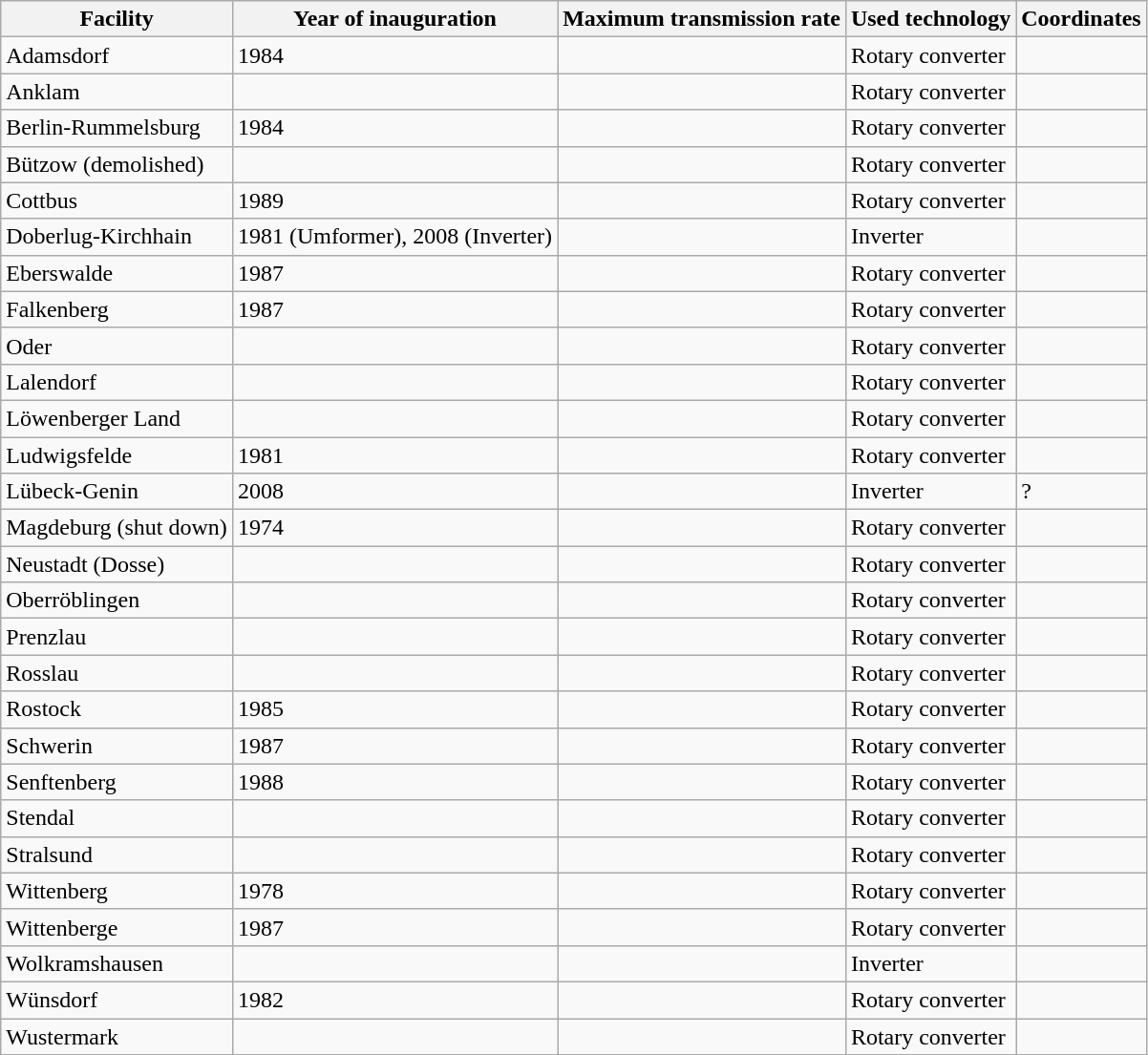<table class="wikitable sortable">
<tr>
<th>Facility</th>
<th>Year of inauguration</th>
<th>Maximum transmission rate</th>
<th>Used technology</th>
<th>Coordinates</th>
</tr>
<tr>
<td>Adamsdorf</td>
<td>1984</td>
<td></td>
<td>Rotary converter</td>
<td></td>
</tr>
<tr>
<td>Anklam</td>
<td></td>
<td></td>
<td>Rotary converter</td>
<td></td>
</tr>
<tr>
<td>Berlin-Rummelsburg</td>
<td>1984</td>
<td></td>
<td>Rotary converter</td>
<td></td>
</tr>
<tr>
<td>Bützow (demolished)</td>
<td></td>
<td></td>
<td>Rotary converter</td>
<td></td>
</tr>
<tr>
<td>Cottbus</td>
<td>1989</td>
<td></td>
<td>Rotary converter</td>
<td></td>
</tr>
<tr>
<td>Doberlug-Kirchhain</td>
<td>1981 (Umformer), 2008 (Inverter)</td>
<td></td>
<td Rotary converter>Inverter</td>
<td></td>
</tr>
<tr>
<td>Eberswalde</td>
<td>1987</td>
<td></td>
<td>Rotary converter</td>
<td></td>
</tr>
<tr>
<td>Falkenberg</td>
<td>1987</td>
<td></td>
<td>Rotary converter</td>
<td></td>
</tr>
<tr>
<td Frankfurt>Oder</td>
<td></td>
<td></td>
<td>Rotary converter</td>
<td></td>
</tr>
<tr>
<td>Lalendorf</td>
<td></td>
<td></td>
<td>Rotary converter</td>
<td></td>
</tr>
<tr>
<td>Löwenberger Land</td>
<td></td>
<td></td>
<td>Rotary converter</td>
<td></td>
</tr>
<tr>
<td>Ludwigsfelde</td>
<td>1981</td>
<td></td>
<td>Rotary converter</td>
<td></td>
</tr>
<tr>
<td>Lübeck-Genin</td>
<td>2008</td>
<td></td>
<td>Inverter</td>
<td>?</td>
</tr>
<tr>
<td>Magdeburg (shut down)</td>
<td>1974</td>
<td></td>
<td>Rotary converter</td>
<td></td>
</tr>
<tr>
<td>Neustadt (Dosse)</td>
<td></td>
<td></td>
<td>Rotary converter</td>
<td></td>
</tr>
<tr>
<td>Oberröblingen</td>
<td></td>
<td></td>
<td>Rotary converter</td>
<td></td>
</tr>
<tr>
<td>Prenzlau</td>
<td></td>
<td></td>
<td>Rotary converter</td>
<td></td>
</tr>
<tr>
<td>Rosslau</td>
<td></td>
<td></td>
<td>Rotary converter</td>
<td></td>
</tr>
<tr>
<td>Rostock</td>
<td>1985</td>
<td></td>
<td>Rotary converter</td>
<td></td>
</tr>
<tr>
<td>Schwerin</td>
<td>1987</td>
<td></td>
<td>Rotary converter</td>
<td></td>
</tr>
<tr>
<td>Senftenberg</td>
<td>1988</td>
<td></td>
<td>Rotary converter</td>
<td></td>
</tr>
<tr>
<td>Stendal</td>
<td></td>
<td></td>
<td>Rotary converter</td>
<td></td>
</tr>
<tr>
<td>Stralsund</td>
<td></td>
<td></td>
<td>Rotary converter</td>
<td></td>
</tr>
<tr>
<td>Wittenberg</td>
<td>1978</td>
<td></td>
<td>Rotary converter</td>
<td></td>
</tr>
<tr>
<td>Wittenberge</td>
<td>1987</td>
<td></td>
<td>Rotary converter</td>
<td></td>
</tr>
<tr>
<td>Wolkramshausen</td>
<td></td>
<td></td>
<td Rotary converter>Inverter</td>
<td></td>
</tr>
<tr>
<td>Wünsdorf</td>
<td>1982</td>
<td></td>
<td>Rotary converter</td>
<td></td>
</tr>
<tr>
<td>Wustermark</td>
<td></td>
<td></td>
<td>Rotary converter</td>
<td></td>
</tr>
</table>
